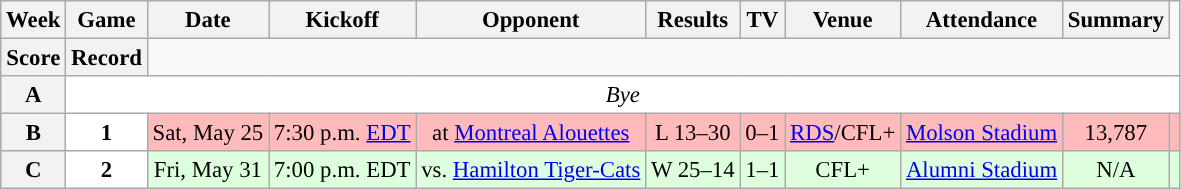<table class="wikitable" style="font-size: 95%;">
<tr>
<th scope="col">Week</th>
<th scope="col">Game</th>
<th scope="col">Date</th>
<th scope="col">Kickoff</th>
<th scope="col">Opponent</th>
<th scope="col">Results</th>
<th scope="col">TV</th>
<th scope="col">Venue</th>
<th scope="col">Attendance</th>
<th scope="col">Summary</th>
</tr>
<tr>
<th scope="col">Score</th>
<th scope="col">Record</th>
</tr>
<tr align="center"= bgcolor="ffffff">
<th align="center"><strong>A</strong></th>
<td colspan=10 align="center" valign="middle"><em>Bye</em></td>
</tr>
<tr align="center"= bgcolor="ffbbbb">
<th align="center"><strong>B</strong></th>
<th style="text-align:center; background:white;"><span>1</span></th>
<td align="center">Sat, May 25</td>
<td align="center">7:30 p.m. <a href='#'>EDT</a></td>
<td align="center">at <a href='#'>Montreal Alouettes</a></td>
<td align="center">L 13–30</td>
<td align="center">0–1</td>
<td align="center"><a href='#'>RDS</a>/CFL+</td>
<td align="center"><a href='#'>Molson Stadium</a></td>
<td align="center">13,787</td>
<td align="center"></td>
</tr>
<tr align="center"= bgcolor="ddffdd">
<th align="center"><strong>C</strong></th>
<th style="text-align:center; background:white;"><span>2</span></th>
<td align="center">Fri, May 31</td>
<td align="center">7:00 p.m. EDT</td>
<td align="center">vs. <a href='#'>Hamilton Tiger-Cats</a></td>
<td align="center">W 25–14</td>
<td align="center">1–1</td>
<td align="center">CFL+</td>
<td align="center"><a href='#'>Alumni Stadium</a></td>
<td align="center">N/A</td>
<td align="center"></td>
</tr>
</table>
